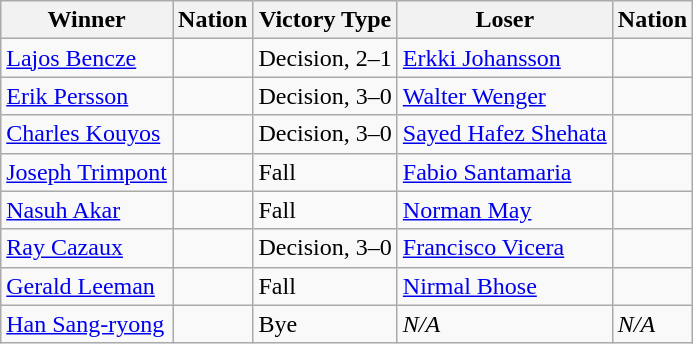<table class="wikitable sortable" style="text-align:left;">
<tr>
<th>Winner</th>
<th>Nation</th>
<th>Victory Type</th>
<th>Loser</th>
<th>Nation</th>
</tr>
<tr>
<td><a href='#'>Lajos Bencze</a></td>
<td></td>
<td>Decision, 2–1</td>
<td><a href='#'>Erkki Johansson</a></td>
<td></td>
</tr>
<tr>
<td><a href='#'>Erik Persson</a></td>
<td></td>
<td>Decision, 3–0</td>
<td><a href='#'>Walter Wenger</a></td>
<td></td>
</tr>
<tr>
<td><a href='#'>Charles Kouyos</a></td>
<td></td>
<td>Decision, 3–0</td>
<td><a href='#'>Sayed Hafez Shehata</a></td>
<td></td>
</tr>
<tr>
<td><a href='#'>Joseph Trimpont</a></td>
<td></td>
<td>Fall</td>
<td><a href='#'>Fabio Santamaria</a></td>
<td></td>
</tr>
<tr>
<td><a href='#'>Nasuh Akar</a></td>
<td></td>
<td>Fall</td>
<td><a href='#'>Norman May</a></td>
<td></td>
</tr>
<tr>
<td><a href='#'>Ray Cazaux</a></td>
<td></td>
<td>Decision, 3–0</td>
<td><a href='#'>Francisco Vicera</a></td>
<td></td>
</tr>
<tr>
<td><a href='#'>Gerald Leeman</a></td>
<td></td>
<td>Fall</td>
<td><a href='#'>Nirmal Bhose</a></td>
<td></td>
</tr>
<tr>
<td><a href='#'>Han Sang-ryong</a></td>
<td></td>
<td>Bye</td>
<td><em>N/A</em></td>
<td><em>N/A</em></td>
</tr>
</table>
